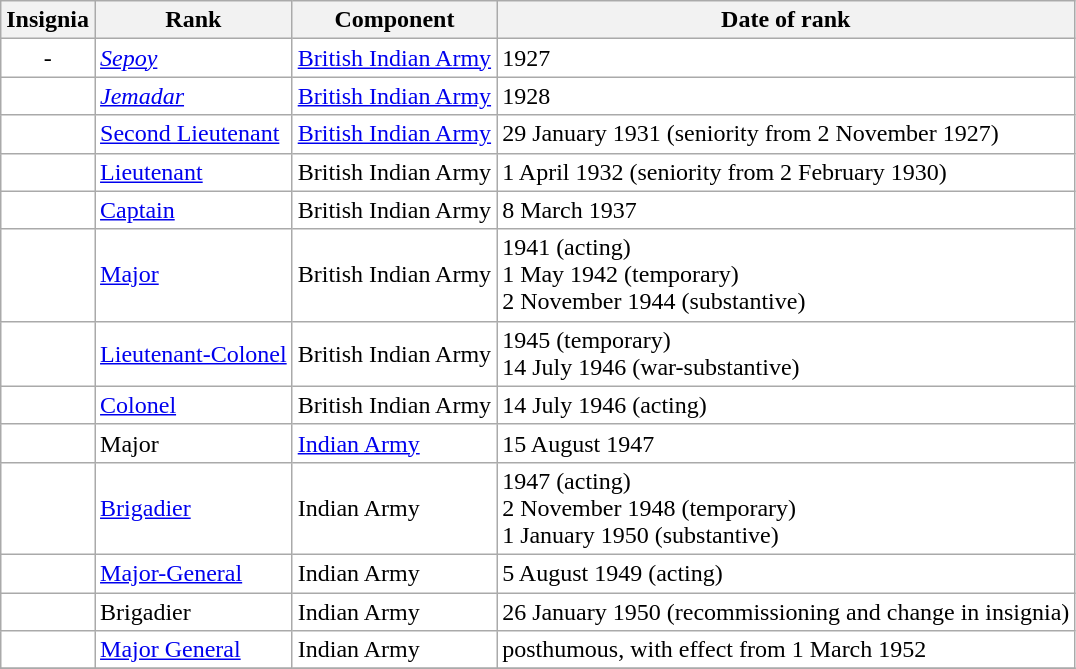<table class="wikitable" style="background:white">
<tr>
<th>Insignia</th>
<th>Rank</th>
<th>Component</th>
<th>Date of rank</th>
</tr>
<tr>
<td align="center">-</td>
<td><em><a href='#'>Sepoy</a></em></td>
<td><a href='#'>British Indian Army</a></td>
<td>1927</td>
</tr>
<tr>
<td align="center"></td>
<td><em><a href='#'>Jemadar</a></em></td>
<td><a href='#'>British Indian Army</a></td>
<td>1928</td>
</tr>
<tr>
<td align="center"></td>
<td><a href='#'>Second Lieutenant</a></td>
<td><a href='#'>British Indian Army</a></td>
<td>29 January 1931 (seniority from 2 November 1927)</td>
</tr>
<tr>
<td align="center"></td>
<td><a href='#'>Lieutenant</a></td>
<td>British Indian Army</td>
<td>1 April 1932 (seniority from 2 February 1930)</td>
</tr>
<tr>
<td align="center"></td>
<td><a href='#'>Captain</a></td>
<td>British Indian Army</td>
<td>8 March 1937</td>
</tr>
<tr>
<td align="center"></td>
<td><a href='#'>Major</a></td>
<td>British Indian Army</td>
<td>1941 (acting)<br>1 May 1942 (temporary)<br> 2 November 1944 (substantive)</td>
</tr>
<tr>
<td align="center"></td>
<td><a href='#'>Lieutenant-Colonel</a></td>
<td>British Indian Army</td>
<td>1945 (temporary)<br>14 July 1946 (war-substantive)</td>
</tr>
<tr>
<td align="center"></td>
<td><a href='#'>Colonel</a></td>
<td>British Indian Army</td>
<td>14 July 1946 (acting)</td>
</tr>
<tr>
<td align="center"></td>
<td>Major</td>
<td><a href='#'>Indian Army</a></td>
<td>15 August 1947</td>
</tr>
<tr>
<td align="center"></td>
<td><a href='#'>Brigadier</a></td>
<td>Indian Army</td>
<td>1947 (acting)<br>2 November 1948 (temporary)<br>1 January 1950 (substantive)</td>
</tr>
<tr>
<td align="center"></td>
<td><a href='#'>Major-General</a></td>
<td>Indian Army</td>
<td>5 August 1949 (acting)</td>
</tr>
<tr>
<td align="center"></td>
<td>Brigadier</td>
<td>Indian Army</td>
<td>26 January 1950 (recommissioning and change in insignia)</td>
</tr>
<tr>
<td align="center"></td>
<td><a href='#'>Major General</a></td>
<td>Indian Army</td>
<td>posthumous, with effect from 1 March 1952</td>
</tr>
<tr>
</tr>
</table>
